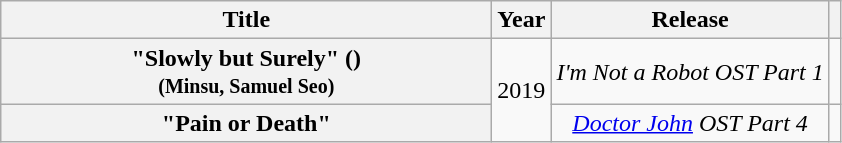<table class="wikitable plainrowheaders" style="text-align:center;" border="1">
<tr>
<th scope="col" style="width:20em;">Title</th>
<th scope="col">Year</th>
<th scope="col">Release</th>
<th scope="col"></th>
</tr>
<tr>
<th scope="row">"Slowly but Surely" ()<br><small>(Minsu, Samuel Seo)</small></th>
<td rowspan=2>2019</td>
<td><em>I'm Not a Robot OST Part 1</em></td>
<td></td>
</tr>
<tr>
<th scope="row">"Pain or Death"</th>
<td><em><a href='#'>Doctor John</a> OST Part 4</em></td>
<td></td>
</tr>
</table>
